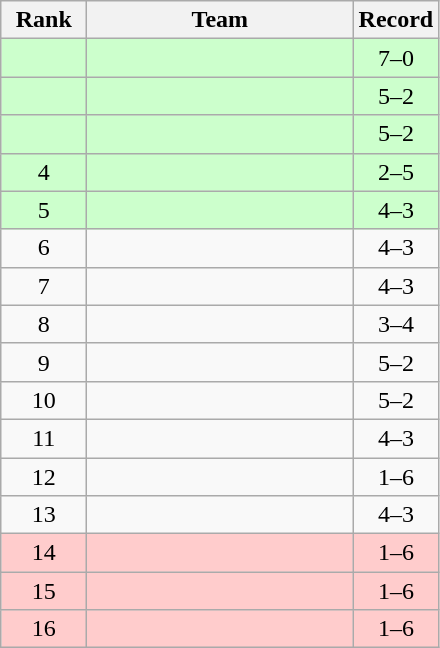<table class="wikitable" style="text-align: center">
<tr>
<th width=50>Rank</th>
<th width=170>Team</th>
<th width=50>Record</th>
</tr>
<tr bgcolor=#ccffcc>
<td></td>
<td align=left></td>
<td>7–0</td>
</tr>
<tr bgcolor=#ccffcc>
<td></td>
<td align=left></td>
<td>5–2</td>
</tr>
<tr bgcolor=#ccffcc>
<td></td>
<td align=left></td>
<td>5–2</td>
</tr>
<tr bgcolor=#ccffcc>
<td>4</td>
<td align=left></td>
<td>2–5</td>
</tr>
<tr bgcolor=#ccffcc>
<td>5</td>
<td align=left></td>
<td>4–3</td>
</tr>
<tr>
<td>6</td>
<td align=left></td>
<td>4–3</td>
</tr>
<tr>
<td>7</td>
<td align=left></td>
<td>4–3</td>
</tr>
<tr>
<td>8</td>
<td align=left></td>
<td>3–4</td>
</tr>
<tr>
<td>9</td>
<td align=left></td>
<td>5–2</td>
</tr>
<tr>
<td>10</td>
<td align=left></td>
<td>5–2</td>
</tr>
<tr>
<td>11</td>
<td align=left></td>
<td>4–3</td>
</tr>
<tr>
<td>12</td>
<td align=left></td>
<td>1–6</td>
</tr>
<tr>
<td>13</td>
<td align=left></td>
<td>4–3</td>
</tr>
<tr bgcolor=#ffcccc>
<td>14</td>
<td align=left></td>
<td>1–6</td>
</tr>
<tr bgcolor=#ffcccc>
<td>15</td>
<td align=left></td>
<td>1–6</td>
</tr>
<tr bgcolor=#ffcccc>
<td>16</td>
<td align=left></td>
<td>1–6</td>
</tr>
</table>
